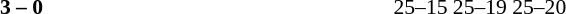<table>
<tr>
<th width=200></th>
<th width=80></th>
<th width=200></th>
<th width=220></th>
</tr>
<tr style=font-size:90%>
<td align=right><strong></strong></td>
<td align=center><strong>3 – 0</strong></td>
<td></td>
<td>25–15 25–19 25–20</td>
</tr>
</table>
